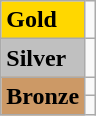<table class="wikitable">
<tr>
<td bgcolor="gold"><strong>Gold</strong></td>
<td></td>
</tr>
<tr>
<td bgcolor="silver"><strong>Silver</strong></td>
<td></td>
</tr>
<tr>
<td rowspan="2" bgcolor="#cc9966"><strong>Bronze</strong></td>
<td></td>
</tr>
<tr>
<td></td>
</tr>
</table>
